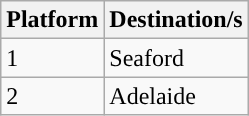<table class="wikitable">
<tr>
<th>Platform</th>
<th>Destination/s</th>
</tr>
<tr>
<td style="background:#"><span>1</span></td>
<td>Seaford</td>
</tr>
<tr>
<td style="background:#"><span>2</span></td>
<td>Adelaide</td>
</tr>
</table>
